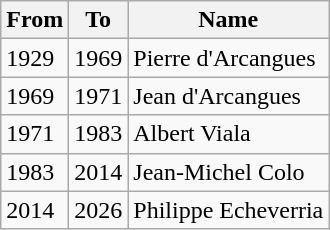<table class="wikitable">
<tr>
<th>From</th>
<th>To</th>
<th>Name</th>
</tr>
<tr>
<td>1929</td>
<td>1969</td>
<td>Pierre d'Arcangues</td>
</tr>
<tr>
<td>1969</td>
<td>1971</td>
<td>Jean d'Arcangues</td>
</tr>
<tr>
<td>1971</td>
<td>1983</td>
<td>Albert Viala</td>
</tr>
<tr>
<td>1983</td>
<td>2014</td>
<td>Jean-Michel Colo</td>
</tr>
<tr>
<td>2014</td>
<td>2026</td>
<td>Philippe Echeverria</td>
</tr>
</table>
